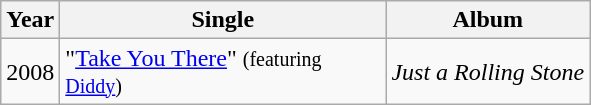<table class="wikitable" style=text-align:center;>
<tr>
<th>Year</th>
<th style="width:210px;">Single</th>
<th>Album</th>
</tr>
<tr>
<td style="text-align:center;">2008</td>
<td align="left">"<a href='#'>Take You There</a>" <small>(featuring <a href='#'>Diddy</a>)</small></td>
<td><em>Just a Rolling Stone</em></td>
</tr>
</table>
